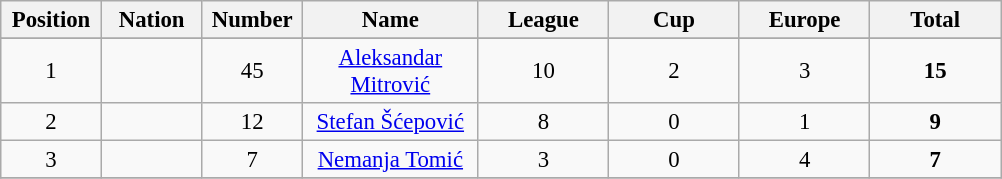<table class="wikitable" style="font-size: 95%; text-align: center;">
<tr>
<th width=60>Position</th>
<th width=60>Nation</th>
<th width=60>Number</th>
<th width=110>Name</th>
<th width=80>League</th>
<th width=80>Cup</th>
<th width=80>Europe</th>
<th width=80>Total</th>
</tr>
<tr>
</tr>
<tr>
<td>1</td>
<td></td>
<td>45</td>
<td><a href='#'>Aleksandar Mitrović</a></td>
<td>10</td>
<td>2</td>
<td>3</td>
<td><strong>15</strong></td>
</tr>
<tr>
<td>2</td>
<td></td>
<td>12</td>
<td><a href='#'>Stefan Šćepović</a></td>
<td>8</td>
<td>0</td>
<td>1</td>
<td><strong>9</strong></td>
</tr>
<tr>
<td>3</td>
<td></td>
<td>7</td>
<td><a href='#'>Nemanja Tomić</a></td>
<td>3</td>
<td>0</td>
<td>4</td>
<td><strong>7</strong></td>
</tr>
<tr>
</tr>
</table>
